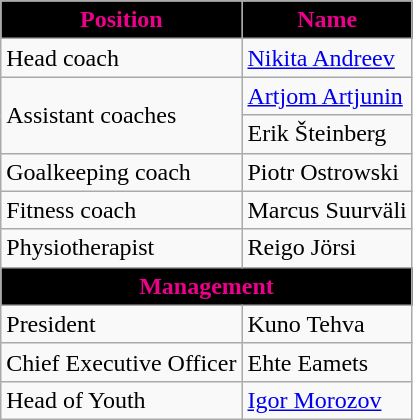<table class="wikitable" style="text-align:left;">
<tr>
<th style="background:black; color:#EC008C; border:1px solid color:black">Position</th>
<th style="background:black; color:#EC008C; border:1px solid color:black">Name</th>
</tr>
<tr>
<td>Head coach</td>
<td> <a href='#'>Nikita Andreev</a></td>
</tr>
<tr>
<td rowspan=2>Assistant coaches</td>
<td> <a href='#'>Artjom Artjunin</a></td>
</tr>
<tr>
<td> Erik Šteinberg</td>
</tr>
<tr>
<td>Goalkeeping coach</td>
<td> Piotr Ostrowski</td>
</tr>
<tr>
<td>Fitness coach</td>
<td> Marcus Suurväli</td>
</tr>
<tr>
<td>Physiotherapist</td>
<td> Reigo Jörsi</td>
</tr>
<tr>
<th colspan=2 style="background:black; color:#EC008C; border:1px solid color:black"><strong>Management</strong></th>
</tr>
<tr>
<td>President</td>
<td> Kuno Tehva</td>
</tr>
<tr>
<td>Chief Executive Officer</td>
<td> Ehte Eamets</td>
</tr>
<tr>
<td>Head of Youth</td>
<td> <a href='#'>Igor Morozov</a></td>
</tr>
</table>
